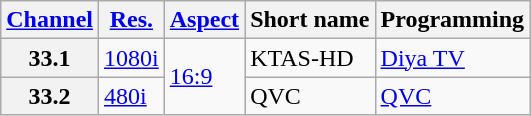<table class="wikitable">
<tr>
<th scope = "col"><a href='#'>Channel</a></th>
<th scope = "col"><a href='#'>Res.</a></th>
<th scope = "col"><a href='#'>Aspect</a></th>
<th scope = "col">Short name</th>
<th scope = "col">Programming</th>
</tr>
<tr>
<th scope = "row">33.1</th>
<td><a href='#'>1080i</a></td>
<td rowspan="2"><a href='#'>16:9</a></td>
<td>KTAS-HD</td>
<td><a href='#'>Diya TV</a></td>
</tr>
<tr>
<th scope = "row">33.2</th>
<td><a href='#'>480i</a></td>
<td>QVC</td>
<td><a href='#'>QVC</a></td>
</tr>
</table>
